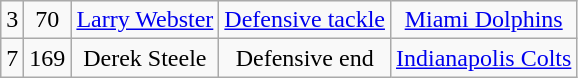<table class="wikitable" style="text-align:center">
<tr>
<td>3</td>
<td>70</td>
<td><a href='#'>Larry Webster</a></td>
<td><a href='#'>Defensive tackle</a></td>
<td><a href='#'>Miami Dolphins</a></td>
</tr>
<tr>
<td>7</td>
<td>169</td>
<td>Derek Steele</td>
<td>Defensive end</td>
<td><a href='#'>Indianapolis Colts</a></td>
</tr>
</table>
